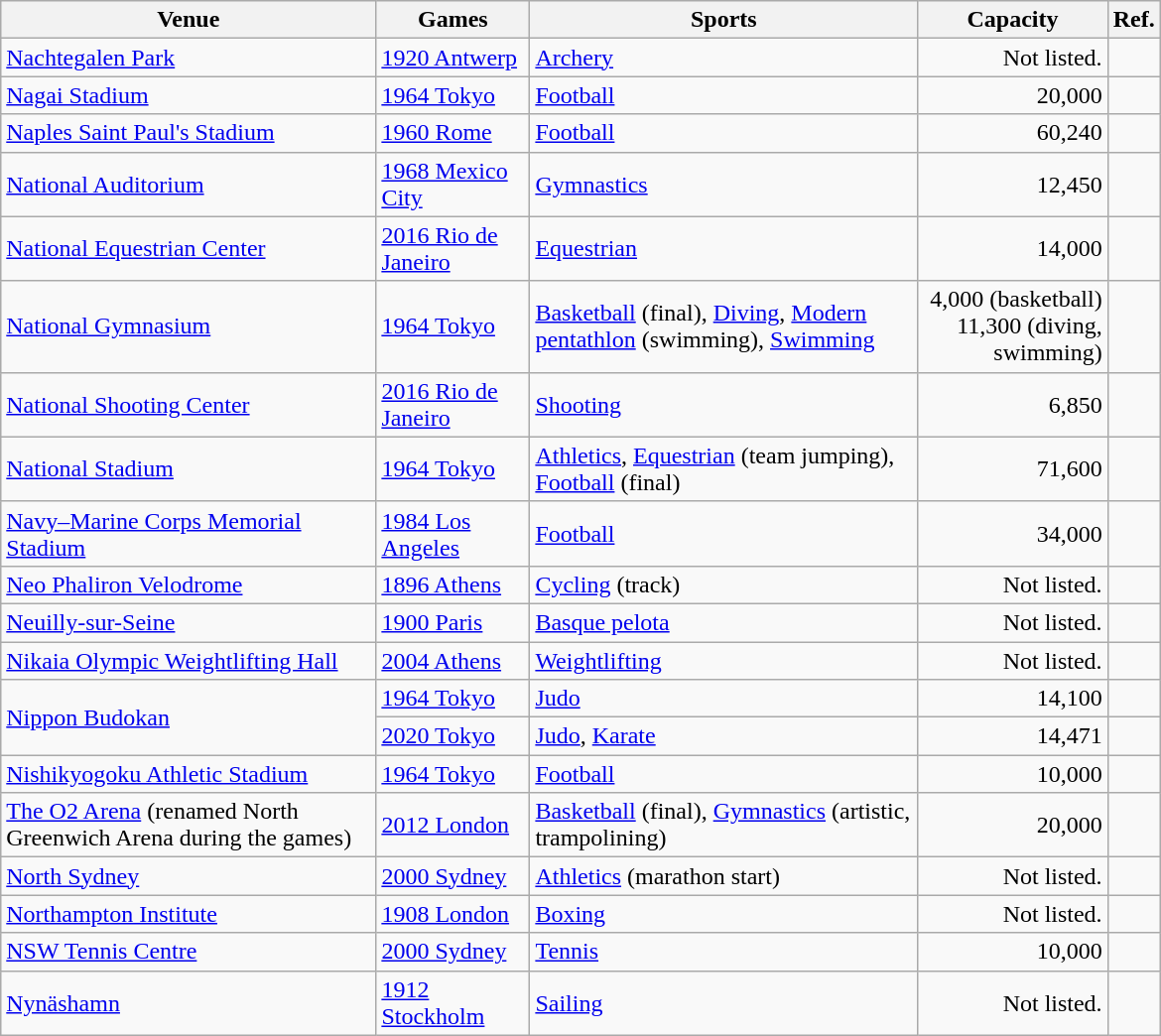<table class="wikitable sortable" width=780px>
<tr>
<th>Venue</th>
<th>Games</th>
<th>Sports</th>
<th>Capacity</th>
<th>Ref.</th>
</tr>
<tr>
<td><a href='#'>Nachtegalen Park</a></td>
<td><a href='#'>1920 Antwerp</a></td>
<td><a href='#'>Archery</a></td>
<td align="right">Not listed.</td>
<td align=center></td>
</tr>
<tr>
<td><a href='#'>Nagai Stadium</a></td>
<td><a href='#'>1964 Tokyo</a></td>
<td><a href='#'>Football</a></td>
<td align="right">20,000</td>
<td align=center></td>
</tr>
<tr>
<td><a href='#'>Naples Saint Paul's Stadium</a></td>
<td><a href='#'>1960 Rome</a></td>
<td><a href='#'>Football</a></td>
<td align="right">60,240</td>
<td align=center></td>
</tr>
<tr>
<td><a href='#'>National Auditorium</a></td>
<td><a href='#'>1968 Mexico City</a></td>
<td><a href='#'>Gymnastics</a></td>
<td align="right">12,450</td>
<td align=center></td>
</tr>
<tr>
<td><a href='#'>National Equestrian Center</a></td>
<td><a href='#'>2016 Rio de Janeiro</a></td>
<td><a href='#'>Equestrian</a></td>
<td align="right">14,000</td>
<td align="center"></td>
</tr>
<tr>
<td><a href='#'>National Gymnasium</a></td>
<td><a href='#'>1964 Tokyo</a></td>
<td><a href='#'>Basketball</a> (final), <a href='#'>Diving</a>, <a href='#'>Modern pentathlon</a> (swimming), <a href='#'>Swimming</a></td>
<td align="right">4,000 (basketball)<br>11,300 (diving, swimming)</td>
<td align=center></td>
</tr>
<tr>
<td><a href='#'>National Shooting Center</a></td>
<td><a href='#'>2016 Rio de Janeiro</a></td>
<td><a href='#'>Shooting</a></td>
<td align="right">6,850</td>
<td align="center"></td>
</tr>
<tr>
<td><a href='#'>National Stadium</a></td>
<td><a href='#'>1964 Tokyo</a></td>
<td><a href='#'>Athletics</a>, <a href='#'>Equestrian</a> (team jumping), <a href='#'>Football</a> (final)</td>
<td align="right">71,600</td>
<td align=center></td>
</tr>
<tr>
<td><a href='#'>Navy–Marine Corps Memorial Stadium</a></td>
<td><a href='#'>1984 Los Angeles</a></td>
<td><a href='#'>Football</a></td>
<td align="right">34,000</td>
<td align=center></td>
</tr>
<tr>
<td><a href='#'>Neo Phaliron Velodrome</a></td>
<td><a href='#'>1896 Athens</a></td>
<td><a href='#'>Cycling</a> (track)</td>
<td align="right">Not listed.</td>
<td align=center></td>
</tr>
<tr>
<td><a href='#'>Neuilly-sur-Seine</a></td>
<td><a href='#'>1900 Paris</a></td>
<td><a href='#'>Basque pelota</a></td>
<td align=right>Not listed.</td>
<td align=center></td>
</tr>
<tr>
<td><a href='#'>Nikaia Olympic Weightlifting Hall</a></td>
<td><a href='#'>2004 Athens</a></td>
<td><a href='#'>Weightlifting</a></td>
<td align="right">Not listed.</td>
<td align=center></td>
</tr>
<tr>
<td rowspan="2"><a href='#'>Nippon Budokan</a></td>
<td><a href='#'>1964 Tokyo</a></td>
<td><a href='#'>Judo</a></td>
<td align="right">14,100</td>
<td align=center></td>
</tr>
<tr>
<td><a href='#'>2020 Tokyo</a></td>
<td><a href='#'>Judo</a>, <a href='#'>Karate</a></td>
<td align="right">14,471</td>
<td></td>
</tr>
<tr>
<td><a href='#'>Nishikyogoku Athletic Stadium</a></td>
<td><a href='#'>1964 Tokyo</a></td>
<td><a href='#'>Football</a></td>
<td align="right">10,000</td>
<td align=center></td>
</tr>
<tr>
<td><a href='#'>The O2 Arena</a> (renamed North Greenwich Arena during the games)</td>
<td><a href='#'>2012 London</a></td>
<td><a href='#'>Basketball</a> (final), <a href='#'>Gymnastics</a> (artistic, trampolining)</td>
<td align="right">20,000</td>
<td align=center></td>
</tr>
<tr>
<td><a href='#'>North Sydney</a></td>
<td><a href='#'>2000 Sydney</a></td>
<td><a href='#'>Athletics</a> (marathon start)</td>
<td align="right">Not listed.</td>
<td align=center></td>
</tr>
<tr>
<td><a href='#'>Northampton Institute</a></td>
<td><a href='#'>1908 London</a></td>
<td><a href='#'>Boxing</a></td>
<td align="right">Not listed.</td>
<td align=center></td>
</tr>
<tr>
<td><a href='#'>NSW Tennis Centre</a></td>
<td><a href='#'>2000 Sydney</a></td>
<td><a href='#'>Tennis</a></td>
<td align="right">10,000</td>
<td align=center></td>
</tr>
<tr>
<td><a href='#'>Nynäshamn</a></td>
<td><a href='#'>1912 Stockholm</a></td>
<td><a href='#'>Sailing</a></td>
<td align="right">Not listed.</td>
<td align=center></td>
</tr>
</table>
